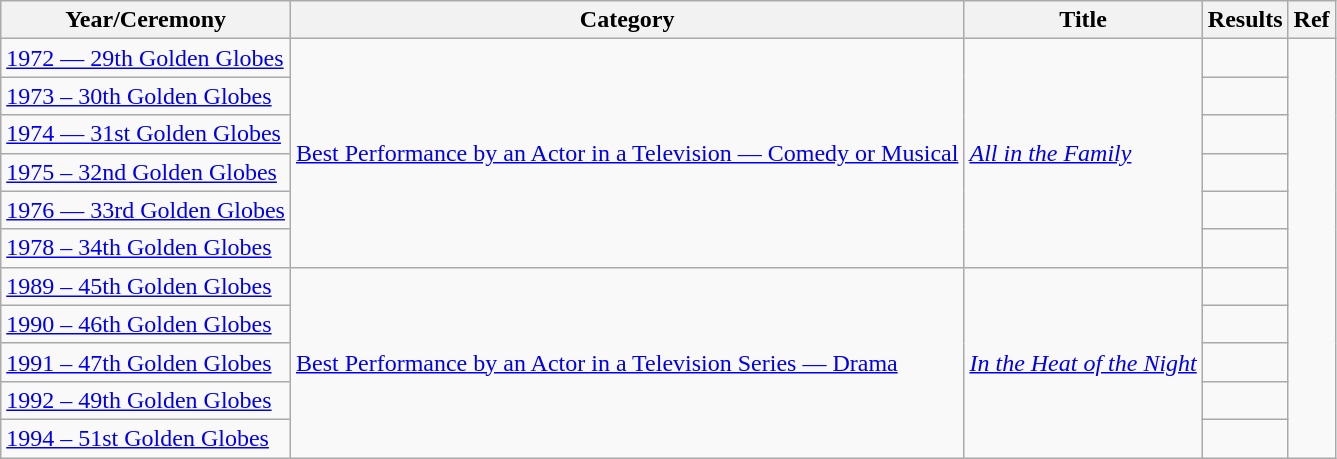<table class="wikitable">
<tr>
<th>Year/Ceremony</th>
<th>Category</th>
<th>Title</th>
<th>Results</th>
<th>Ref</th>
</tr>
<tr>
<td><a href='#'>1972 — 29th Golden Globes</a></td>
<td rowspan="6"><a href='#'>Best Performance by an Actor in a Television — Comedy or Musical</a></td>
<td rowspan="6"><em><a href='#'>All in the Family</a></em></td>
<td></td>
<td rowspan="11"></td>
</tr>
<tr>
<td><a href='#'>1973 – 30th Golden Globes</a></td>
<td></td>
</tr>
<tr>
<td><a href='#'>1974 — 31st Golden Globes</a></td>
<td></td>
</tr>
<tr>
<td><a href='#'>1975 – 32nd Golden Globes</a></td>
<td></td>
</tr>
<tr>
<td><a href='#'>1976 — 33rd Golden Globes</a></td>
<td></td>
</tr>
<tr>
<td><a href='#'>1978 – 34th Golden Globes</a></td>
<td></td>
</tr>
<tr>
<td><a href='#'>1989 – 45th Golden Globes</a></td>
<td rowspan="5"><a href='#'>Best Performance by an Actor in a Television Series — Drama</a></td>
<td rowspan="5"><em><a href='#'>In the Heat of the Night</a></em></td>
<td></td>
</tr>
<tr>
<td><a href='#'>1990 – 46th Golden Globes</a></td>
<td></td>
</tr>
<tr>
<td><a href='#'>1991 – 47th Golden Globes</a></td>
<td></td>
</tr>
<tr>
<td><a href='#'>1992 – 49th Golden Globes</a></td>
<td></td>
</tr>
<tr>
<td><a href='#'>1994 – 51st Golden Globes</a></td>
<td></td>
</tr>
</table>
